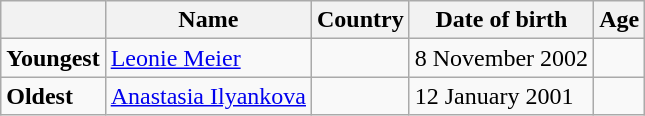<table class="wikitable">
<tr>
<th></th>
<th><strong>Name</strong></th>
<th><strong>Country</strong></th>
<th><strong>Date of birth</strong></th>
<th><strong>Age</strong></th>
</tr>
<tr>
<td><strong>Youngest</strong></td>
<td><a href='#'>Leonie Meier</a></td>
<td></td>
<td>8 November 2002</td>
<td></td>
</tr>
<tr>
<td><strong>Oldest</strong></td>
<td><a href='#'>Anastasia Ilyankova</a></td>
<td></td>
<td>12 January 2001</td>
<td></td>
</tr>
</table>
